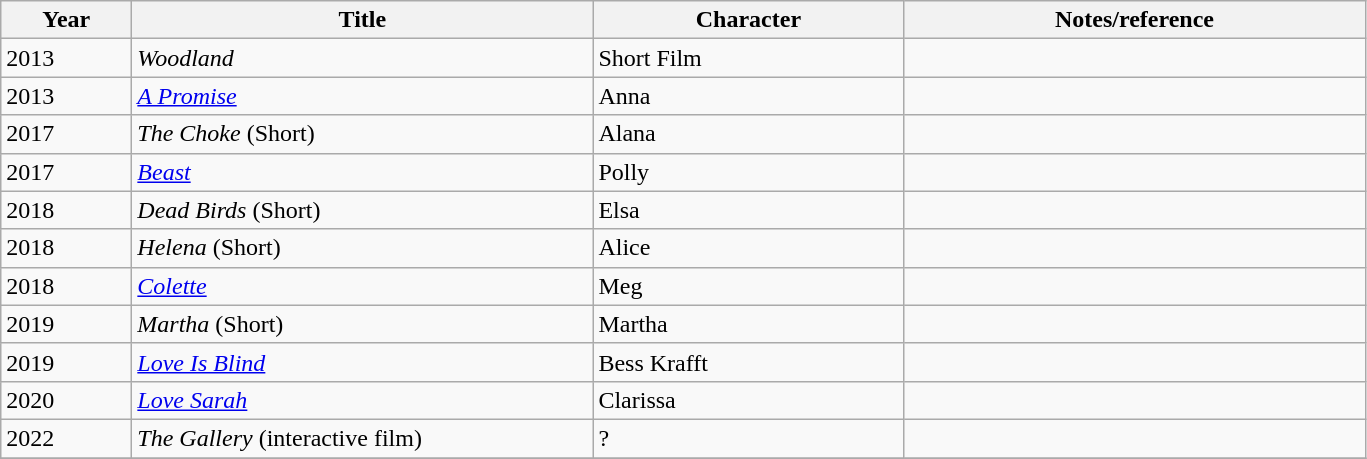<table class="wikitable">
<tr>
<th scope="col" width="80">Year</th>
<th scope="col" width="300">Title</th>
<th scope="col" width="200">Character</th>
<th scope="col" width="300">Notes/reference</th>
</tr>
<tr>
<td>2013</td>
<td><em>Woodland</em></td>
<td>Short Film</td>
<td></td>
</tr>
<tr>
<td>2013</td>
<td><em><a href='#'>A Promise</a></em></td>
<td>Anna</td>
<td></td>
</tr>
<tr>
<td>2017</td>
<td><em>The Choke</em> (Short)</td>
<td>Alana</td>
<td></td>
</tr>
<tr>
<td>2017</td>
<td><em><a href='#'>Beast</a></em></td>
<td>Polly</td>
<td></td>
</tr>
<tr>
<td>2018</td>
<td><em>Dead Birds</em> (Short)</td>
<td>Elsa</td>
<td></td>
</tr>
<tr>
<td>2018</td>
<td><em>Helena</em> (Short)</td>
<td>Alice</td>
<td></td>
</tr>
<tr>
<td>2018</td>
<td><em><a href='#'>Colette</a></em></td>
<td>Meg</td>
<td></td>
</tr>
<tr>
<td>2019</td>
<td><em>Martha</em> (Short)</td>
<td>Martha</td>
<td></td>
</tr>
<tr>
<td>2019</td>
<td><em><a href='#'>Love Is Blind</a></em></td>
<td>Bess Krafft</td>
<td></td>
</tr>
<tr>
<td>2020</td>
<td><em><a href='#'>Love Sarah</a></em></td>
<td>Clarissa</td>
<td></td>
</tr>
<tr>
<td>2022</td>
<td><em>The Gallery</em> (interactive film)</td>
<td>?</td>
<td></td>
</tr>
<tr>
</tr>
</table>
